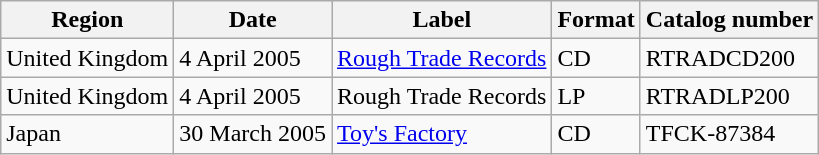<table class="wikitable">
<tr>
<th>Region</th>
<th>Date</th>
<th>Label</th>
<th>Format</th>
<th>Catalog number</th>
</tr>
<tr>
<td>United Kingdom</td>
<td>4 April 2005</td>
<td><a href='#'>Rough Trade Records</a></td>
<td>CD</td>
<td>RTRADCD200</td>
</tr>
<tr>
<td>United Kingdom</td>
<td>4 April 2005</td>
<td>Rough Trade Records</td>
<td>LP</td>
<td>RTRADLP200</td>
</tr>
<tr>
<td>Japan</td>
<td>30 March 2005</td>
<td><a href='#'>Toy's Factory</a></td>
<td>CD</td>
<td>TFCK-87384</td>
</tr>
</table>
